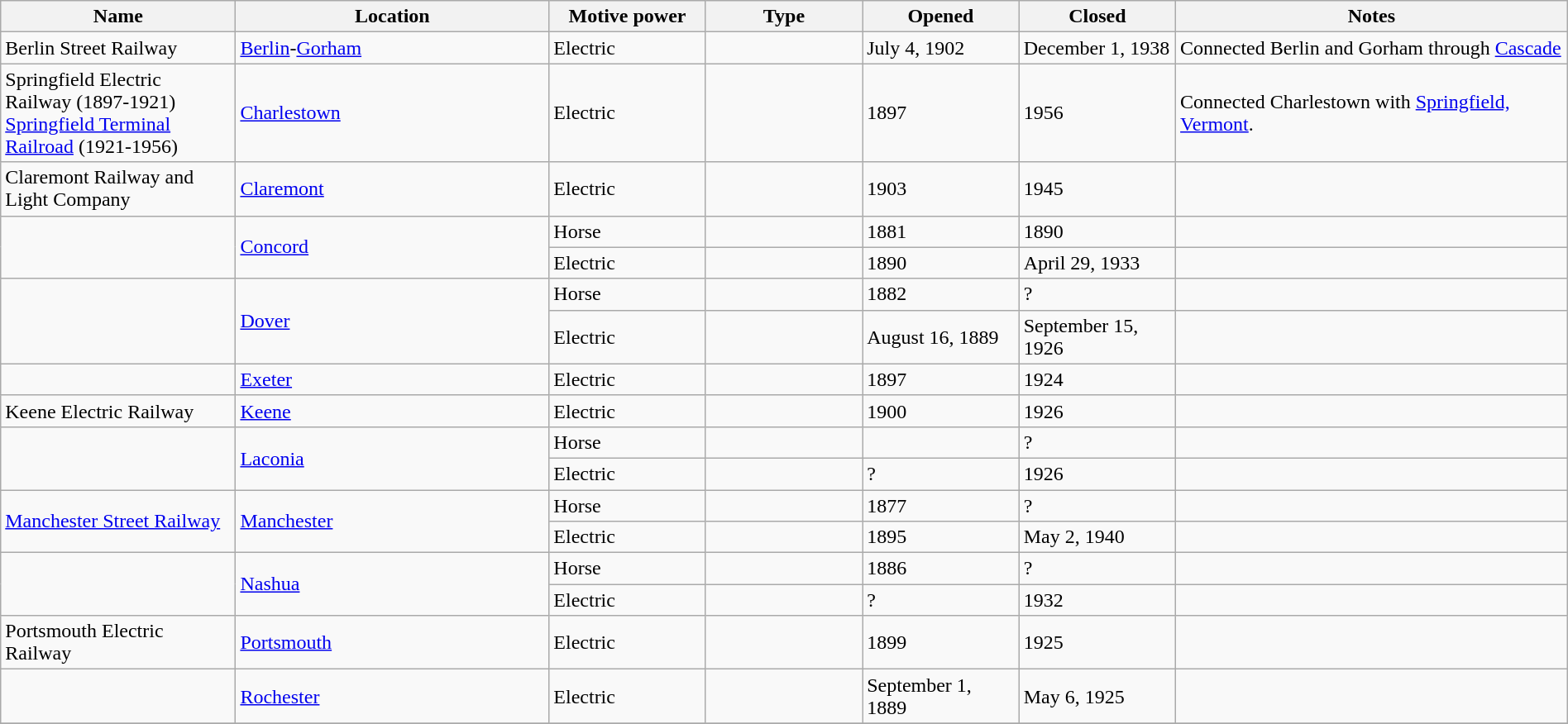<table class="wikitable sortable" width=100%>
<tr>
<th width=15%>Name</th>
<th width=20%>Location</th>
<th width=10%>Motive power</th>
<th width=10%>Type</th>
<th width=10%>Opened</th>
<th width=10%>Closed</th>
<th class="unsortable" width=25%>Notes</th>
</tr>
<tr>
<td>Berlin Street Railway</td>
<td><a href='#'>Berlin</a>-<a href='#'>Gorham</a></td>
<td>Electric</td>
<td> </td>
<td>July 4, 1902</td>
<td>December 1, 1938</td>
<td>Connected Berlin and Gorham through <a href='#'>Cascade</a></td>
</tr>
<tr>
<td>Springfield Electric Railway (1897-1921)<br><a href='#'>Springfield Terminal Railroad</a> (1921-1956)</td>
<td><a href='#'>Charlestown</a></td>
<td>Electric</td>
<td> </td>
<td>1897</td>
<td>1956</td>
<td>Connected Charlestown with <a href='#'>Springfield, Vermont</a>.</td>
</tr>
<tr>
<td>Claremont Railway and Light Company</td>
<td><a href='#'>Claremont</a></td>
<td>Electric</td>
<td> </td>
<td>1903</td>
<td>1945</td>
<td> </td>
</tr>
<tr>
<td rowspan="2"> </td>
<td rowspan="2"><a href='#'>Concord</a></td>
<td>Horse</td>
<td> </td>
<td>1881</td>
<td>1890</td>
<td> </td>
</tr>
<tr>
<td>Electric</td>
<td> </td>
<td>1890</td>
<td>April 29, 1933</td>
<td> </td>
</tr>
<tr>
<td rowspan="2"> </td>
<td rowspan="2"><a href='#'>Dover</a></td>
<td>Horse</td>
<td> </td>
<td>1882</td>
<td>?</td>
<td> </td>
</tr>
<tr>
<td>Electric</td>
<td> </td>
<td>August 16, 1889</td>
<td>September 15, 1926</td>
<td> </td>
</tr>
<tr>
<td> </td>
<td><a href='#'>Exeter</a></td>
<td>Electric</td>
<td> </td>
<td>1897</td>
<td>1924</td>
<td> </td>
</tr>
<tr>
<td>Keene Electric Railway</td>
<td><a href='#'>Keene</a></td>
<td>Electric</td>
<td> </td>
<td>1900</td>
<td>1926</td>
<td> </td>
</tr>
<tr>
<td rowspan="2"> </td>
<td rowspan="2"><a href='#'>Laconia</a></td>
<td>Horse</td>
<td> </td>
<td></td>
<td>?</td>
<td> </td>
</tr>
<tr>
<td>Electric</td>
<td> </td>
<td>?</td>
<td>1926</td>
<td> </td>
</tr>
<tr>
<td rowspan="2"><a href='#'>Manchester Street Railway</a></td>
<td rowspan="2"><a href='#'>Manchester</a></td>
<td>Horse</td>
<td> </td>
<td>1877</td>
<td>?</td>
<td> </td>
</tr>
<tr>
<td>Electric</td>
<td> </td>
<td>1895</td>
<td>May 2, 1940</td>
<td> </td>
</tr>
<tr>
<td rowspan="2"> </td>
<td rowspan="2"><a href='#'>Nashua</a></td>
<td>Horse</td>
<td> </td>
<td>1886</td>
<td>?</td>
<td> </td>
</tr>
<tr>
<td>Electric</td>
<td> </td>
<td>?</td>
<td>1932</td>
<td> </td>
</tr>
<tr>
<td>Portsmouth Electric Railway</td>
<td><a href='#'>Portsmouth</a></td>
<td>Electric</td>
<td> </td>
<td>1899</td>
<td>1925</td>
<td> </td>
</tr>
<tr>
<td> </td>
<td><a href='#'>Rochester</a></td>
<td>Electric</td>
<td> </td>
<td>September 1, 1889</td>
<td>May 6, 1925</td>
<td> </td>
</tr>
<tr>
</tr>
</table>
